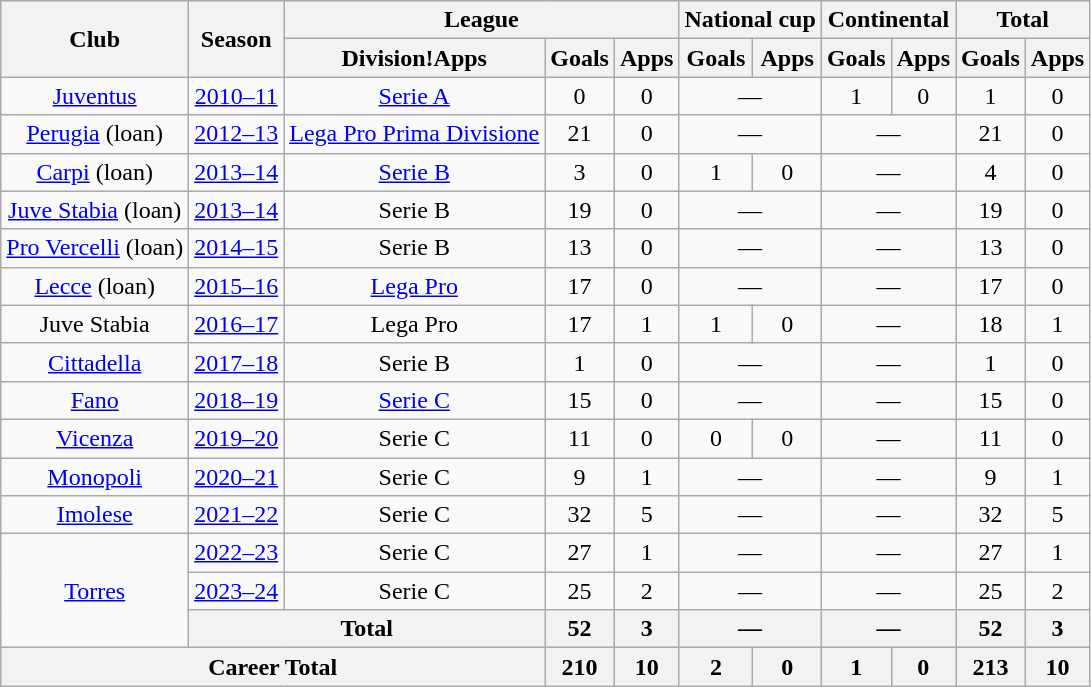<table class=wikitable style="text-align: center;">
<tr>
<th rowspan="2">Club</th>
<th rowspan="2">Season</th>
<th colspan="3">League</th>
<th colspan="2">National cup</th>
<th colspan="2">Continental</th>
<th colspan="2">Total</th>
</tr>
<tr>
<th>Division!Apps</th>
<th>Goals</th>
<th>Apps</th>
<th>Goals</th>
<th>Apps</th>
<th>Goals</th>
<th>Apps</th>
<th>Goals</th>
<th>Apps</th>
</tr>
<tr>
<td><a href='#'>Juventus</a></td>
<td><a href='#'>2010–11</a></td>
<td><a href='#'>Serie A</a></td>
<td>0</td>
<td>0</td>
<td colspan="2">—</td>
<td>1</td>
<td>0</td>
<td>1</td>
<td>0</td>
</tr>
<tr>
<td><a href='#'>Perugia</a> (loan)</td>
<td><a href='#'>2012–13</a></td>
<td><a href='#'>Lega Pro Prima Divisione</a></td>
<td>21</td>
<td>0</td>
<td colspan="2">—</td>
<td colspan="2">—</td>
<td>21</td>
<td>0</td>
</tr>
<tr>
<td><a href='#'>Carpi</a> (loan)</td>
<td><a href='#'>2013–14</a></td>
<td><a href='#'>Serie B</a></td>
<td>3</td>
<td>0</td>
<td>1</td>
<td>0</td>
<td colspan="2">—</td>
<td>4</td>
<td>0</td>
</tr>
<tr>
<td><a href='#'>Juve Stabia</a> (loan)</td>
<td><a href='#'>2013–14</a></td>
<td>Serie B</td>
<td>19</td>
<td>0</td>
<td colspan="2">—</td>
<td colspan="2">—</td>
<td>19</td>
<td>0</td>
</tr>
<tr>
<td><a href='#'>Pro Vercelli</a> (loan)</td>
<td><a href='#'>2014–15</a></td>
<td>Serie B</td>
<td>13</td>
<td>0</td>
<td colspan="2">—</td>
<td colspan="2">—</td>
<td>13</td>
<td>0</td>
</tr>
<tr>
<td><a href='#'>Lecce</a> (loan)</td>
<td><a href='#'>2015–16</a></td>
<td><a href='#'>Lega Pro</a></td>
<td>17</td>
<td>0</td>
<td colspan="2">—</td>
<td colspan="2">—</td>
<td>17</td>
<td>0</td>
</tr>
<tr>
<td>Juve Stabia</td>
<td><a href='#'>2016–17</a></td>
<td>Lega Pro</td>
<td>17</td>
<td>1</td>
<td>1</td>
<td>0</td>
<td colspan="2">—</td>
<td>18</td>
<td>1</td>
</tr>
<tr>
<td><a href='#'>Cittadella</a></td>
<td><a href='#'>2017–18</a></td>
<td>Serie B</td>
<td>1</td>
<td>0</td>
<td colspan="2">—</td>
<td colspan="2">—</td>
<td>1</td>
<td>0</td>
</tr>
<tr>
<td><a href='#'>Fano</a></td>
<td><a href='#'>2018–19</a></td>
<td><a href='#'>Serie C</a></td>
<td>15</td>
<td>0</td>
<td colspan="2">—</td>
<td colspan="2">—</td>
<td>15</td>
<td>0</td>
</tr>
<tr>
<td><a href='#'>Vicenza</a></td>
<td><a href='#'>2019–20</a></td>
<td>Serie C</td>
<td>11</td>
<td>0</td>
<td>0</td>
<td>0</td>
<td colspan="2">—</td>
<td>11</td>
<td>0</td>
</tr>
<tr>
<td><a href='#'>Monopoli</a></td>
<td><a href='#'>2020–21</a></td>
<td>Serie C</td>
<td>9</td>
<td>1</td>
<td colspan="2">—</td>
<td colspan="2">—</td>
<td>9</td>
<td>1</td>
</tr>
<tr>
<td><a href='#'>Imolese</a></td>
<td><a href='#'>2021–22</a></td>
<td>Serie C</td>
<td>32</td>
<td>5</td>
<td colspan="2">—</td>
<td colspan="2">—</td>
<td>32</td>
<td>5</td>
</tr>
<tr>
<td rowspan="3"><a href='#'>Torres</a></td>
<td><a href='#'>2022–23</a></td>
<td>Serie C</td>
<td>27</td>
<td>1</td>
<td colspan="2">—</td>
<td colspan="2">—</td>
<td>27</td>
<td>1</td>
</tr>
<tr>
<td><a href='#'>2023–24</a></td>
<td>Serie C</td>
<td>25</td>
<td>2</td>
<td colspan="2">—</td>
<td colspan="2">—</td>
<td>25</td>
<td>2</td>
</tr>
<tr>
<th colspan="2">Total</th>
<th>52</th>
<th>3</th>
<th colspan="2">—</th>
<th colspan="2">—</th>
<th>52</th>
<th>3</th>
</tr>
<tr>
<th colspan="3">Career Total</th>
<th>210</th>
<th>10</th>
<th>2</th>
<th>0</th>
<th>1</th>
<th>0</th>
<th>213</th>
<th>10</th>
</tr>
</table>
